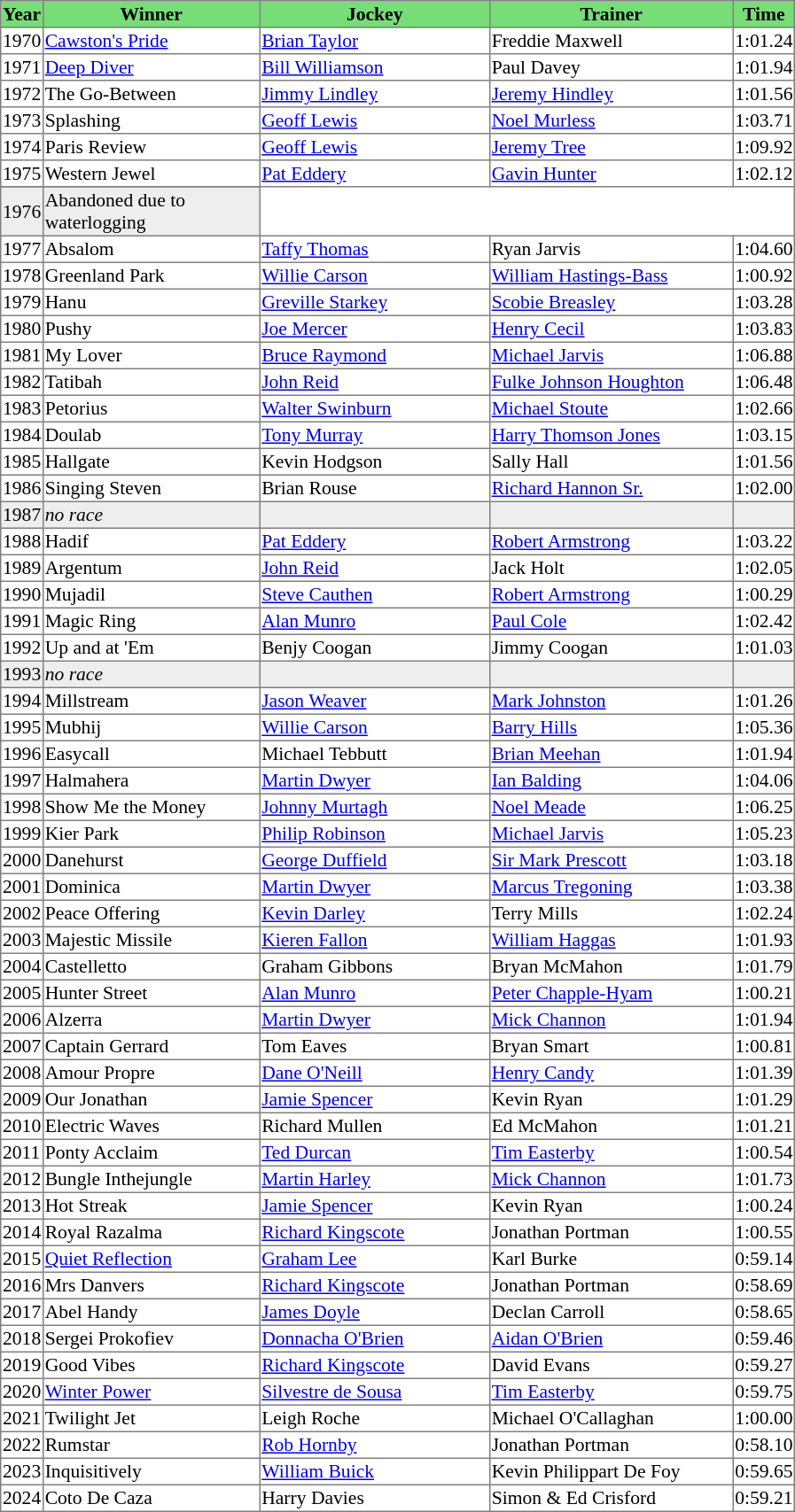<table class = "sortable" | border="1" style="border-collapse: collapse; font-size:90%">
<tr bgcolor="#77dd77" align="center">
<th>Year</th>
<th>Winner</th>
<th>Jockey</th>
<th>Trainer</th>
<th>Time</th>
</tr>
<tr>
<td>1970</td>
<td width=160px><a href='#'>Cawston's Pride</a></td>
<td width=170px><a href='#'>Brian Taylor</a></td>
<td width=180px>Freddie Maxwell</td>
<td>1:01.24</td>
</tr>
<tr>
<td>1971</td>
<td><a href='#'>Deep Diver</a></td>
<td><a href='#'>Bill Williamson</a></td>
<td>Paul Davey</td>
<td>1:01.94</td>
</tr>
<tr>
<td>1972</td>
<td>The Go-Between</td>
<td><a href='#'>Jimmy Lindley</a></td>
<td><a href='#'>Jeremy Hindley</a></td>
<td>1:01.56</td>
</tr>
<tr>
<td>1973</td>
<td>Splashing</td>
<td><a href='#'>Geoff Lewis</a></td>
<td><a href='#'>Noel Murless</a></td>
<td>1:03.71</td>
</tr>
<tr>
<td>1974</td>
<td>Paris Review</td>
<td><a href='#'>Geoff Lewis</a></td>
<td><a href='#'>Jeremy Tree</a></td>
<td>1:09.92</td>
</tr>
<tr>
<td>1975</td>
<td>Western Jewel</td>
<td><a href='#'>Pat Eddery</a></td>
<td><a href='#'>Gavin Hunter</a></td>
<td>1:02.12</td>
</tr>
<tr>
</tr>
<tr bgcolor="#eeeeee">
<td>1976<td>Abandoned due to waterlogging</td></td>
</tr>
<tr>
<td>1977</td>
<td>Absalom</td>
<td><a href='#'>Taffy Thomas</a></td>
<td>Ryan Jarvis</td>
<td>1:04.60</td>
</tr>
<tr>
<td>1978</td>
<td>Greenland Park</td>
<td><a href='#'>Willie Carson</a></td>
<td><a href='#'>William Hastings-Bass</a></td>
<td>1:00.92</td>
</tr>
<tr>
<td>1979</td>
<td>Hanu</td>
<td><a href='#'>Greville Starkey</a></td>
<td><a href='#'>Scobie Breasley</a></td>
<td>1:03.28</td>
</tr>
<tr>
<td>1980</td>
<td>Pushy</td>
<td><a href='#'>Joe Mercer</a></td>
<td><a href='#'>Henry Cecil</a></td>
<td>1:03.83</td>
</tr>
<tr>
<td>1981</td>
<td>My Lover</td>
<td><a href='#'>Bruce Raymond</a></td>
<td><a href='#'>Michael Jarvis</a></td>
<td>1:06.88</td>
</tr>
<tr>
<td>1982</td>
<td>Tatibah</td>
<td><a href='#'>John Reid</a></td>
<td><a href='#'>Fulke Johnson Houghton</a></td>
<td>1:06.48</td>
</tr>
<tr>
<td>1983</td>
<td>Petorius</td>
<td><a href='#'>Walter Swinburn</a></td>
<td><a href='#'>Michael Stoute</a></td>
<td>1:02.66</td>
</tr>
<tr>
<td>1984</td>
<td>Doulab</td>
<td><a href='#'>Tony Murray</a></td>
<td><a href='#'>Harry Thomson Jones</a></td>
<td>1:03.15</td>
</tr>
<tr>
<td>1985</td>
<td>Hallgate</td>
<td>Kevin Hodgson</td>
<td>Sally Hall</td>
<td>1:01.56</td>
</tr>
<tr>
<td>1986</td>
<td>Singing Steven</td>
<td>Brian Rouse</td>
<td><a href='#'>Richard Hannon Sr.</a></td>
<td>1:02.00</td>
</tr>
<tr bgcolor="#eeeeee">
<td>1987</td>
<td><em>no race</em> </td>
<td></td>
<td></td>
<td></td>
</tr>
<tr>
<td>1988</td>
<td>Hadif</td>
<td><a href='#'>Pat Eddery</a></td>
<td><a href='#'>Robert Armstrong</a></td>
<td>1:03.22</td>
</tr>
<tr>
<td>1989</td>
<td>Argentum</td>
<td><a href='#'>John Reid</a></td>
<td>Jack Holt</td>
<td>1:02.05</td>
</tr>
<tr>
<td>1990</td>
<td>Mujadil</td>
<td><a href='#'>Steve Cauthen</a></td>
<td><a href='#'>Robert Armstrong</a></td>
<td>1:00.29</td>
</tr>
<tr>
<td>1991</td>
<td>Magic Ring</td>
<td><a href='#'>Alan Munro</a></td>
<td><a href='#'>Paul Cole</a></td>
<td>1:02.42</td>
</tr>
<tr>
<td>1992</td>
<td>Up and at 'Em</td>
<td>Benjy Coogan</td>
<td>Jimmy Coogan</td>
<td>1:01.03</td>
</tr>
<tr bgcolor="#eeeeee">
<td>1993</td>
<td><em>no race</em> </td>
<td></td>
<td></td>
<td></td>
</tr>
<tr>
<td>1994</td>
<td>Millstream</td>
<td><a href='#'>Jason Weaver</a></td>
<td><a href='#'>Mark Johnston</a></td>
<td>1:01.26</td>
</tr>
<tr>
<td>1995</td>
<td>Mubhij</td>
<td><a href='#'>Willie Carson</a></td>
<td><a href='#'>Barry Hills</a></td>
<td>1:05.36</td>
</tr>
<tr>
<td>1996</td>
<td>Easycall</td>
<td>Michael Tebbutt</td>
<td><a href='#'>Brian Meehan</a></td>
<td>1:01.94</td>
</tr>
<tr>
<td>1997</td>
<td>Halmahera</td>
<td><a href='#'>Martin Dwyer</a></td>
<td><a href='#'>Ian Balding</a></td>
<td>1:04.06</td>
</tr>
<tr>
<td>1998</td>
<td>Show Me the Money</td>
<td><a href='#'>Johnny Murtagh</a></td>
<td><a href='#'>Noel Meade</a></td>
<td>1:06.25</td>
</tr>
<tr>
<td>1999</td>
<td>Kier Park</td>
<td><a href='#'>Philip Robinson</a></td>
<td><a href='#'>Michael Jarvis</a></td>
<td>1:05.23</td>
</tr>
<tr>
<td>2000</td>
<td>Danehurst </td>
<td><a href='#'>George Duffield</a></td>
<td><a href='#'>Sir Mark Prescott</a></td>
<td>1:03.18</td>
</tr>
<tr>
<td>2001</td>
<td>Dominica</td>
<td><a href='#'>Martin Dwyer</a></td>
<td><a href='#'>Marcus Tregoning</a></td>
<td>1:03.38</td>
</tr>
<tr>
<td>2002</td>
<td>Peace Offering</td>
<td><a href='#'>Kevin Darley</a></td>
<td>Terry Mills</td>
<td>1:02.24</td>
</tr>
<tr>
<td>2003</td>
<td>Majestic Missile</td>
<td><a href='#'>Kieren Fallon</a></td>
<td><a href='#'>William Haggas</a></td>
<td>1:01.93</td>
</tr>
<tr>
<td>2004</td>
<td>Castelletto </td>
<td>Graham Gibbons</td>
<td>Bryan McMahon</td>
<td>1:01.79</td>
</tr>
<tr>
<td>2005</td>
<td>Hunter Street </td>
<td><a href='#'>Alan Munro</a></td>
<td><a href='#'>Peter Chapple-Hyam</a></td>
<td>1:00.21</td>
</tr>
<tr>
<td>2006</td>
<td>Alzerra</td>
<td><a href='#'>Martin Dwyer</a></td>
<td><a href='#'>Mick Channon</a></td>
<td>1:01.94</td>
</tr>
<tr>
<td>2007</td>
<td>Captain Gerrard</td>
<td>Tom Eaves</td>
<td>Bryan Smart</td>
<td>1:00.81</td>
</tr>
<tr>
<td>2008</td>
<td>Amour Propre</td>
<td><a href='#'>Dane O'Neill</a></td>
<td><a href='#'>Henry Candy</a></td>
<td>1:01.39</td>
</tr>
<tr>
<td>2009</td>
<td>Our Jonathan</td>
<td><a href='#'>Jamie Spencer</a></td>
<td>Kevin Ryan</td>
<td>1:01.29</td>
</tr>
<tr>
<td>2010</td>
<td>Electric Waves</td>
<td>Richard Mullen</td>
<td>Ed McMahon</td>
<td>1:01.21</td>
</tr>
<tr>
<td>2011</td>
<td>Ponty Acclaim</td>
<td><a href='#'>Ted Durcan</a></td>
<td><a href='#'>Tim Easterby</a></td>
<td>1:00.54</td>
</tr>
<tr>
<td>2012</td>
<td>Bungle Inthejungle</td>
<td><a href='#'>Martin Harley</a></td>
<td><a href='#'>Mick Channon</a></td>
<td>1:01.73</td>
</tr>
<tr>
<td>2013</td>
<td>Hot Streak</td>
<td><a href='#'>Jamie Spencer</a></td>
<td>Kevin Ryan</td>
<td>1:00.24</td>
</tr>
<tr>
<td>2014</td>
<td>Royal Razalma</td>
<td><a href='#'>Richard Kingscote</a></td>
<td>Jonathan Portman</td>
<td>1:00.55</td>
</tr>
<tr>
<td>2015</td>
<td><a href='#'>Quiet Reflection</a></td>
<td><a href='#'>Graham Lee</a></td>
<td>Karl Burke</td>
<td>0:59.14</td>
</tr>
<tr>
<td>2016</td>
<td>Mrs Danvers</td>
<td><a href='#'>Richard Kingscote</a></td>
<td>Jonathan Portman</td>
<td>0:58.69</td>
</tr>
<tr>
<td>2017</td>
<td>Abel Handy</td>
<td><a href='#'>James Doyle</a></td>
<td>Declan Carroll</td>
<td>0:58.65</td>
</tr>
<tr>
<td>2018</td>
<td>Sergei Prokofiev</td>
<td><a href='#'>Donnacha O'Brien</a></td>
<td><a href='#'>Aidan O'Brien</a></td>
<td>0:59.46</td>
</tr>
<tr>
<td>2019</td>
<td>Good Vibes</td>
<td><a href='#'>Richard Kingscote</a></td>
<td>David Evans</td>
<td>0:59.27</td>
</tr>
<tr>
<td>2020</td>
<td><a href='#'>Winter Power</a></td>
<td><a href='#'>Silvestre de Sousa</a></td>
<td><a href='#'>Tim Easterby</a></td>
<td>0:59.75</td>
</tr>
<tr>
<td>2021</td>
<td>Twilight Jet</td>
<td>Leigh Roche</td>
<td>Michael O'Callaghan</td>
<td>1:00.00</td>
</tr>
<tr>
<td>2022</td>
<td>Rumstar</td>
<td><a href='#'>Rob Hornby</a></td>
<td>Jonathan Portman</td>
<td>0:58.10</td>
</tr>
<tr>
<td>2023</td>
<td>Inquisitively </td>
<td><a href='#'>William Buick</a></td>
<td>Kevin Philippart De Foy</td>
<td>0:59.65</td>
</tr>
<tr>
<td>2024</td>
<td>Coto De Caza</td>
<td>Harry Davies</td>
<td>Simon & Ed Crisford</td>
<td>0:59.21</td>
</tr>
</table>
